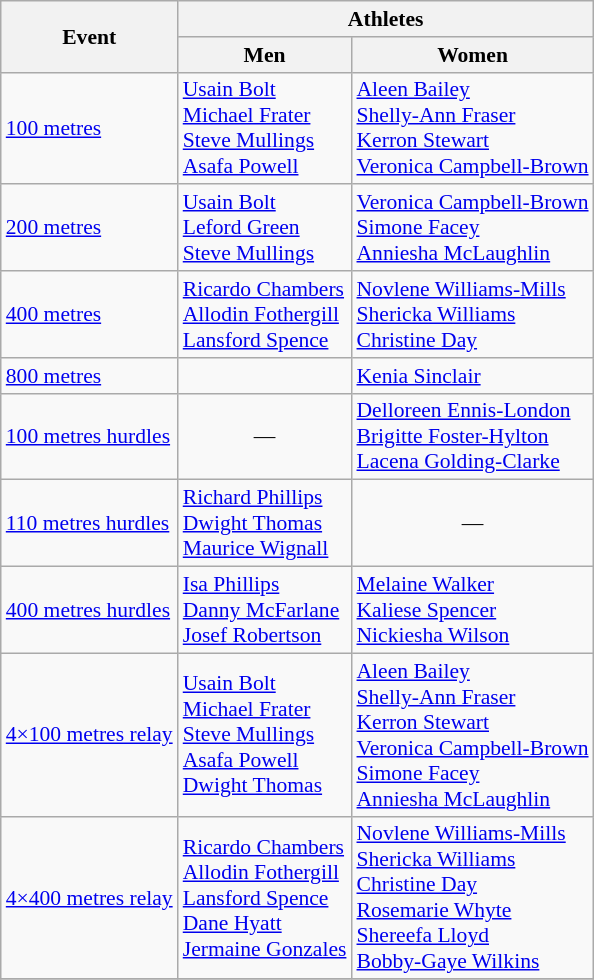<table class=wikitable style="font-size:90%">
<tr>
<th rowspan=2>Event</th>
<th colspan=2>Athletes</th>
</tr>
<tr>
<th>Men</th>
<th>Women</th>
</tr>
<tr>
<td><a href='#'>100 metres</a></td>
<td><a href='#'>Usain Bolt</a><br> <a href='#'>Michael Frater</a> <br><a href='#'>Steve Mullings</a><br><a href='#'>Asafa Powell</a></td>
<td><a href='#'>Aleen Bailey</a><br><a href='#'>Shelly-Ann Fraser</a><br><a href='#'>Kerron Stewart</a><br><a href='#'>Veronica Campbell-Brown</a></td>
</tr>
<tr>
<td><a href='#'>200 metres</a></td>
<td><a href='#'>Usain Bolt</a><br><a href='#'>Leford Green</a><br><a href='#'>Steve Mullings</a></td>
<td><a href='#'>Veronica Campbell-Brown</a><br><a href='#'>Simone Facey</a><br><a href='#'>Anniesha McLaughlin</a></td>
</tr>
<tr>
<td><a href='#'>400 metres</a></td>
<td><a href='#'>Ricardo Chambers</a><br><a href='#'>Allodin Fothergill</a><br><a href='#'>Lansford Spence</a></td>
<td><a href='#'>Novlene Williams-Mills</a><br><a href='#'>Shericka Williams</a><br><a href='#'>Christine Day</a></td>
</tr>
<tr>
<td><a href='#'>800 metres</a></td>
<td></td>
<td><a href='#'>Kenia Sinclair</a></td>
</tr>
<tr>
<td><a href='#'>100 metres hurdles</a></td>
<td align=center>—</td>
<td><a href='#'>Delloreen Ennis-London</a><br><a href='#'>Brigitte Foster-Hylton</a><br><a href='#'>Lacena Golding-Clarke</a></td>
</tr>
<tr>
<td><a href='#'>110 metres hurdles</a></td>
<td><a href='#'>Richard Phillips</a><br><a href='#'>Dwight Thomas</a><br><a href='#'>Maurice Wignall</a></td>
<td align=center>—</td>
</tr>
<tr>
<td><a href='#'>400 metres hurdles</a></td>
<td><a href='#'>Isa Phillips</a> <br><a href='#'>Danny McFarlane</a><br> <a href='#'>Josef Robertson</a></td>
<td><a href='#'>Melaine Walker</a><br><a href='#'>Kaliese Spencer</a><br><a href='#'>Nickiesha Wilson</a></td>
</tr>
<tr>
<td><a href='#'>4×100 metres relay</a></td>
<td><a href='#'>Usain Bolt</a><br><a href='#'>Michael Frater</a><br><a href='#'>Steve Mullings</a><br><a href='#'>Asafa Powell</a><br><a href='#'>Dwight Thomas</a></td>
<td><a href='#'>Aleen Bailey</a><br><a href='#'>Shelly-Ann Fraser</a><br><a href='#'>Kerron Stewart</a><br><a href='#'>Veronica Campbell-Brown</a><br><a href='#'>Simone Facey</a><br><a href='#'>Anniesha McLaughlin</a></td>
</tr>
<tr>
<td><a href='#'>4×400 metres relay</a></td>
<td><a href='#'>Ricardo Chambers</a><br><a href='#'>Allodin Fothergill</a><br><a href='#'>Lansford Spence</a><br><a href='#'>Dane Hyatt</a><br><a href='#'>Jermaine Gonzales</a></td>
<td><a href='#'>Novlene Williams-Mills</a><br><a href='#'>Shericka Williams</a><br><a href='#'>Christine Day</a><br><a href='#'>Rosemarie Whyte</a><br><a href='#'>Shereefa Lloyd</a><br><a href='#'>Bobby-Gaye Wilkins</a></td>
</tr>
<tr>
</tr>
</table>
